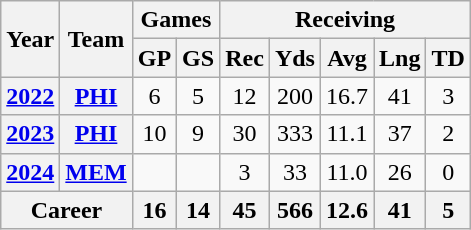<table class="wikitable" style="text-align:center">
<tr>
<th rowspan="2">Year</th>
<th rowspan="2">Team</th>
<th colspan="2">Games</th>
<th colspan="5">Receiving</th>
</tr>
<tr>
<th>GP</th>
<th>GS</th>
<th>Rec</th>
<th>Yds</th>
<th>Avg</th>
<th>Lng</th>
<th>TD</th>
</tr>
<tr>
<th><a href='#'>2022</a></th>
<th><a href='#'>PHI</a></th>
<td>6</td>
<td>5</td>
<td>12</td>
<td>200</td>
<td>16.7</td>
<td>41</td>
<td>3</td>
</tr>
<tr>
<th><a href='#'>2023</a></th>
<th><a href='#'>PHI</a></th>
<td>10</td>
<td>9</td>
<td>30</td>
<td>333</td>
<td>11.1</td>
<td>37</td>
<td>2</td>
</tr>
<tr>
<th><a href='#'>2024</a></th>
<th><a href='#'>MEM</a></th>
<td></td>
<td></td>
<td>3</td>
<td>33</td>
<td>11.0</td>
<td>26</td>
<td>0</td>
</tr>
<tr>
<th colspan="2">Career</th>
<th>16</th>
<th>14</th>
<th>45</th>
<th>566</th>
<th>12.6</th>
<th>41</th>
<th>5</th>
</tr>
</table>
